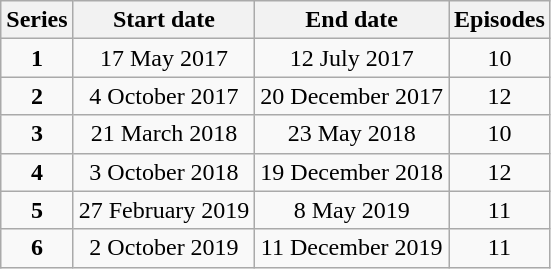<table class="wikitable" style="text-align:center;">
<tr>
<th>Series</th>
<th>Start date</th>
<th>End date</th>
<th>Episodes</th>
</tr>
<tr>
<td><strong>1</strong></td>
<td>17 May 2017</td>
<td>12 July 2017</td>
<td>10</td>
</tr>
<tr>
<td><strong>2</strong></td>
<td>4 October 2017</td>
<td>20 December 2017</td>
<td>12</td>
</tr>
<tr>
<td><strong>3</strong></td>
<td>21 March 2018</td>
<td>23 May 2018</td>
<td>10</td>
</tr>
<tr>
<td><strong>4</strong></td>
<td>3 October 2018</td>
<td>19 December 2018</td>
<td>12</td>
</tr>
<tr>
<td><strong>5</strong></td>
<td>27 February 2019</td>
<td>8 May 2019</td>
<td>11</td>
</tr>
<tr>
<td><strong>6</strong></td>
<td>2 October 2019</td>
<td>11 December 2019</td>
<td>11</td>
</tr>
</table>
